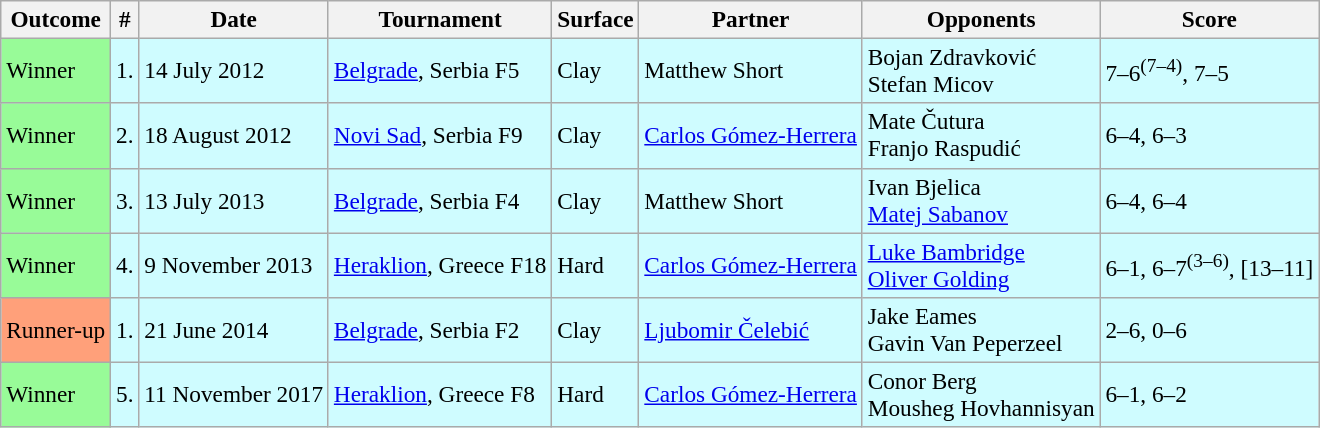<table class="sortable wikitable" style=font-size:97%>
<tr>
<th>Outcome</th>
<th>#</th>
<th>Date</th>
<th>Tournament</th>
<th>Surface</th>
<th>Partner</th>
<th>Opponents</th>
<th>Score</th>
</tr>
<tr bgcolor=CFFCFF>
<td bgcolor=98FB98>Winner</td>
<td>1.</td>
<td>14 July 2012</td>
<td><a href='#'>Belgrade</a>, Serbia F5</td>
<td>Clay</td>
<td> Matthew Short</td>
<td> Bojan Zdravković<br> Stefan Micov</td>
<td>7–6<sup>(7–4)</sup>, 7–5</td>
</tr>
<tr bgcolor=CFFCFF>
<td bgcolor=98FB98>Winner</td>
<td>2.</td>
<td>18 August 2012</td>
<td><a href='#'>Novi Sad</a>, Serbia F9</td>
<td>Clay</td>
<td> <a href='#'>Carlos Gómez-Herrera</a></td>
<td> Mate Čutura<br> Franjo Raspudić</td>
<td>6–4, 6–3</td>
</tr>
<tr bgcolor=CFFCFF>
<td bgcolor=98FB98>Winner</td>
<td>3.</td>
<td>13 July 2013</td>
<td><a href='#'>Belgrade</a>, Serbia F4</td>
<td>Clay</td>
<td> Matthew Short</td>
<td> Ivan Bjelica<br> <a href='#'>Matej Sabanov</a></td>
<td>6–4, 6–4</td>
</tr>
<tr bgcolor=CFFCFF>
<td bgcolor=98FB98>Winner</td>
<td>4.</td>
<td>9 November 2013</td>
<td><a href='#'>Heraklion</a>, Greece F18</td>
<td>Hard</td>
<td> <a href='#'>Carlos Gómez-Herrera</a></td>
<td> <a href='#'>Luke Bambridge</a><br> <a href='#'>Oliver Golding</a></td>
<td>6–1, 6–7<sup>(3–6)</sup>, [13–11]</td>
</tr>
<tr bgcolor=CFFCFF>
<td bgcolor=FFA07A>Runner-up</td>
<td>1.</td>
<td>21 June 2014</td>
<td><a href='#'>Belgrade</a>, Serbia F2</td>
<td>Clay</td>
<td> <a href='#'>Ljubomir Čelebić</a></td>
<td> Jake Eames<br> Gavin Van Peperzeel</td>
<td>2–6, 0–6</td>
</tr>
<tr bgcolor=CFFCFF>
<td bgcolor=98FB98>Winner</td>
<td>5.</td>
<td>11 November 2017</td>
<td><a href='#'>Heraklion</a>, Greece F8</td>
<td>Hard</td>
<td> <a href='#'>Carlos Gómez-Herrera</a></td>
<td> Conor Berg<br> Mousheg Hovhannisyan</td>
<td>6–1, 6–2</td>
</tr>
</table>
